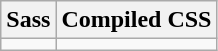<table class="wikitable">
<tr>
<th>Sass</th>
<th>Compiled CSS</th>
</tr>
<tr>
<td style="vertical-align: top;"></td>
<td style="vertical-align: top;"></td>
</tr>
</table>
